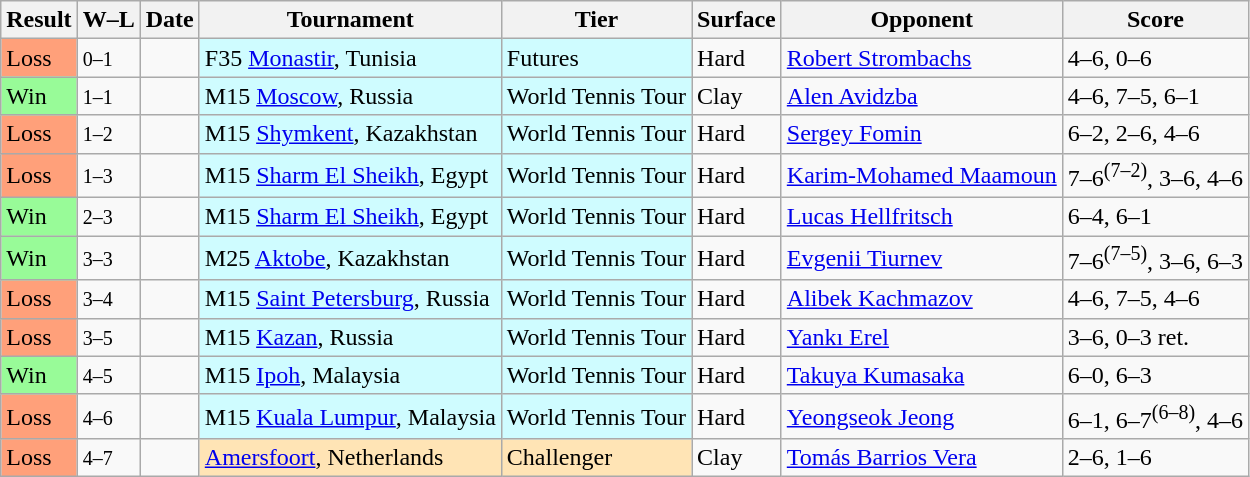<table class="sortable wikitable">
<tr>
<th>Result</th>
<th class="unsortable">W–L</th>
<th>Date</th>
<th>Tournament</th>
<th>Tier</th>
<th>Surface</th>
<th>Opponent</th>
<th class="unsortable">Score</th>
</tr>
<tr>
<td style="background:#ffa07a">Loss</td>
<td><small>0–1</small></td>
<td></td>
<td style="background:#cffcff;">F35 <a href='#'>Monastir</a>, Tunisia</td>
<td style="background:#cffcff;">Futures</td>
<td>Hard</td>
<td> <a href='#'>Robert Strombachs</a></td>
<td>4–6, 0–6</td>
</tr>
<tr>
<td style="background:#98FB98">Win</td>
<td><small>1–1</small></td>
<td></td>
<td style="background:#cffcff;">M15 <a href='#'>Moscow</a>, Russia</td>
<td style="background:#cffcff;">World Tennis Tour</td>
<td>Clay</td>
<td> <a href='#'>Alen Avidzba</a></td>
<td>4–6, 7–5, 6–1</td>
</tr>
<tr>
<td style="background:#ffa07a">Loss</td>
<td><small>1–2</small></td>
<td></td>
<td style="background:#cffcff;">M15 <a href='#'>Shymkent</a>, Kazakhstan</td>
<td style="background:#cffcff;">World Tennis Tour</td>
<td>Hard</td>
<td> <a href='#'>Sergey Fomin</a></td>
<td>6–2, 2–6, 4–6</td>
</tr>
<tr>
<td style="background:#ffa07a">Loss</td>
<td><small>1–3</small></td>
<td></td>
<td style="background:#cffcff;">M15 <a href='#'>Sharm El Sheikh</a>, Egypt</td>
<td style="background:#cffcff;">World Tennis Tour</td>
<td>Hard</td>
<td> <a href='#'>Karim-Mohamed Maamoun</a></td>
<td>7–6<sup>(7–2)</sup>, 3–6, 4–6</td>
</tr>
<tr>
<td style="background:#98FB98">Win</td>
<td><small>2–3</small></td>
<td></td>
<td style="background:#cffcff;">M15 <a href='#'>Sharm El Sheikh</a>, Egypt</td>
<td style="background:#cffcff;">World Tennis Tour</td>
<td>Hard</td>
<td> <a href='#'>Lucas Hellfritsch</a></td>
<td>6–4, 6–1</td>
</tr>
<tr>
<td style="background:#98FB98">Win</td>
<td><small>3–3</small></td>
<td></td>
<td style="background:#cffcff;">M25 <a href='#'>Aktobe</a>, Kazakhstan</td>
<td style="background:#cffcff;">World Tennis Tour</td>
<td>Hard</td>
<td> <a href='#'>Evgenii Tiurnev</a></td>
<td>7–6<sup>(7–5)</sup>, 3–6, 6–3</td>
</tr>
<tr>
<td style="background:#ffa07a">Loss</td>
<td><small>3–4</small></td>
<td></td>
<td style="background:#cffcff;">M15 <a href='#'>Saint Petersburg</a>, Russia</td>
<td style="background:#cffcff;">World Tennis Tour</td>
<td>Hard</td>
<td> <a href='#'>Alibek Kachmazov</a></td>
<td>4–6, 7–5, 4–6</td>
</tr>
<tr>
<td style="background:#ffa07a">Loss</td>
<td><small>3–5</small></td>
<td></td>
<td style="background:#cffcff;">M15 <a href='#'>Kazan</a>, Russia</td>
<td style="background:#cffcff;">World Tennis Tour</td>
<td>Hard</td>
<td> <a href='#'>Yankı Erel</a></td>
<td>3–6, 0–3 ret.</td>
</tr>
<tr>
<td style="background:#98FB98">Win</td>
<td><small>4–5</small></td>
<td></td>
<td style="background:#cffcff;">M15 <a href='#'>Ipoh</a>, Malaysia</td>
<td style="background:#cffcff;">World Tennis Tour</td>
<td>Hard</td>
<td> <a href='#'>Takuya Kumasaka</a></td>
<td>6–0, 6–3</td>
</tr>
<tr>
<td style="background:#ffa07a">Loss</td>
<td><small>4–6</small></td>
<td></td>
<td style="background:#cffcff;">M15 <a href='#'>Kuala Lumpur</a>, Malaysia</td>
<td style="background:#cffcff;">World Tennis Tour</td>
<td>Hard</td>
<td> <a href='#'>Yeongseok Jeong</a></td>
<td>6–1, 6–7<sup>(6–8)</sup>, 4–6</td>
</tr>
<tr>
<td style="background:#ffa07a;">Loss</td>
<td><small>4–7</small></td>
<td><a href='#'></a></td>
<td style="background:moccasin"><a href='#'>Amersfoort</a>, Netherlands</td>
<td style="background:moccasin">Challenger</td>
<td>Clay</td>
<td> <a href='#'>Tomás Barrios Vera</a></td>
<td>2–6, 1–6</td>
</tr>
</table>
